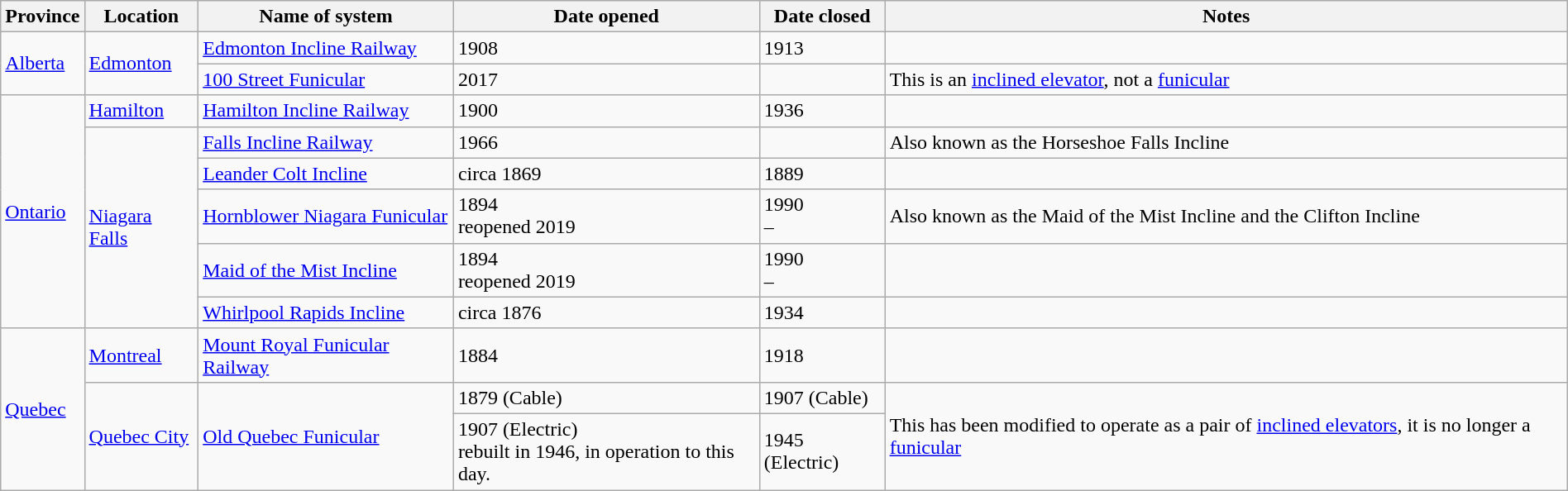<table class="wikitable" width=100%>
<tr>
<th>Province</th>
<th>Location</th>
<th>Name of system</th>
<th>Date opened</th>
<th>Date closed</th>
<th>Notes</th>
</tr>
<tr>
<td rowspan="2"><a href='#'>Alberta</a></td>
<td rowspan="2"><a href='#'>Edmonton</a></td>
<td><a href='#'>Edmonton Incline Railway</a></td>
<td>1908</td>
<td>1913</td>
<td></td>
</tr>
<tr>
<td><a href='#'>100 Street Funicular</a></td>
<td>2017</td>
<td></td>
<td>This is an <a href='#'>inclined elevator</a>, not a <a href='#'>funicular</a></td>
</tr>
<tr>
<td rowspan="6"><a href='#'>Ontario</a></td>
<td><a href='#'>Hamilton</a></td>
<td><a href='#'>Hamilton Incline Railway</a></td>
<td>1900</td>
<td>1936</td>
<td></td>
</tr>
<tr>
<td rowspan="5"><a href='#'>Niagara Falls</a></td>
<td><a href='#'>Falls Incline Railway</a></td>
<td>1966</td>
<td></td>
<td>Also known as the Horseshoe Falls Incline</td>
</tr>
<tr>
<td><a href='#'>Leander Colt Incline</a></td>
<td>circa 1869</td>
<td>1889</td>
<td></td>
</tr>
<tr>
<td><a href='#'>Hornblower Niagara Funicular</a></td>
<td>1894<br>reopened 2019</td>
<td>1990<br>–</td>
<td>Also known as the Maid of the Mist Incline and the Clifton Incline</td>
</tr>
<tr>
<td><a href='#'>Maid of the Mist Incline</a></td>
<td>1894<br>reopened 2019</td>
<td>1990<br>–</td>
<td></td>
</tr>
<tr>
<td><a href='#'>Whirlpool Rapids Incline</a></td>
<td>circa 1876</td>
<td>1934</td>
<td></td>
</tr>
<tr>
<td rowspan="3"><a href='#'>Quebec</a></td>
<td><a href='#'>Montreal</a></td>
<td><a href='#'>Mount Royal Funicular Railway</a></td>
<td>1884</td>
<td>1918</td>
<td></td>
</tr>
<tr>
<td rowspan="2"><a href='#'>Quebec City</a></td>
<td rowspan="2"><a href='#'>Old Quebec Funicular</a></td>
<td>1879 (Cable)</td>
<td>1907 (Cable)</td>
<td rowspan="2">This has been modified to operate as a pair of <a href='#'>inclined elevators</a>, it is no longer a <a href='#'>funicular</a></td>
</tr>
<tr>
<td>1907 (Electric)<br>rebuilt in 1946, in operation to this day.</td>
<td>1945 (Electric)</td>
</tr>
</table>
